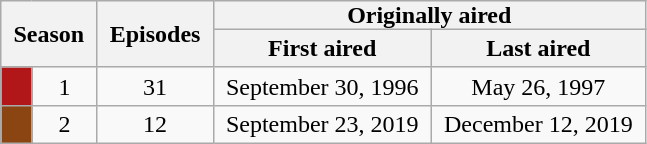<table class="wikitable" style="text-align: center;">
<tr>
<th colspan="2" rowspan="2" style="padding:0 8px;">Season</th>
<th rowspan="2" style="padding:0 8px;">Episodes</th>
<th colspan="2" style="padding:0 8px;">Originally aired</th>
</tr>
<tr>
<th>First aired</th>
<th>Last aired</th>
</tr>
<tr>
<td style="background:#B11618; color:#100; text-align:center;"></td>
<td>1</td>
<td>31</td>
<td style="padding: 0 8px;">September 30, 1996</td>
<td style="padding: 0 8px;">May 26, 1997</td>
</tr>
<tr>
<td style="background:#8B4513; color:#100; text-align:center;"></td>
<td>2</td>
<td>12</td>
<td style="padding: 0 8px;">September 23, 2019</td>
<td style="padding: 0 8px;">December 12, 2019</td>
</tr>
</table>
